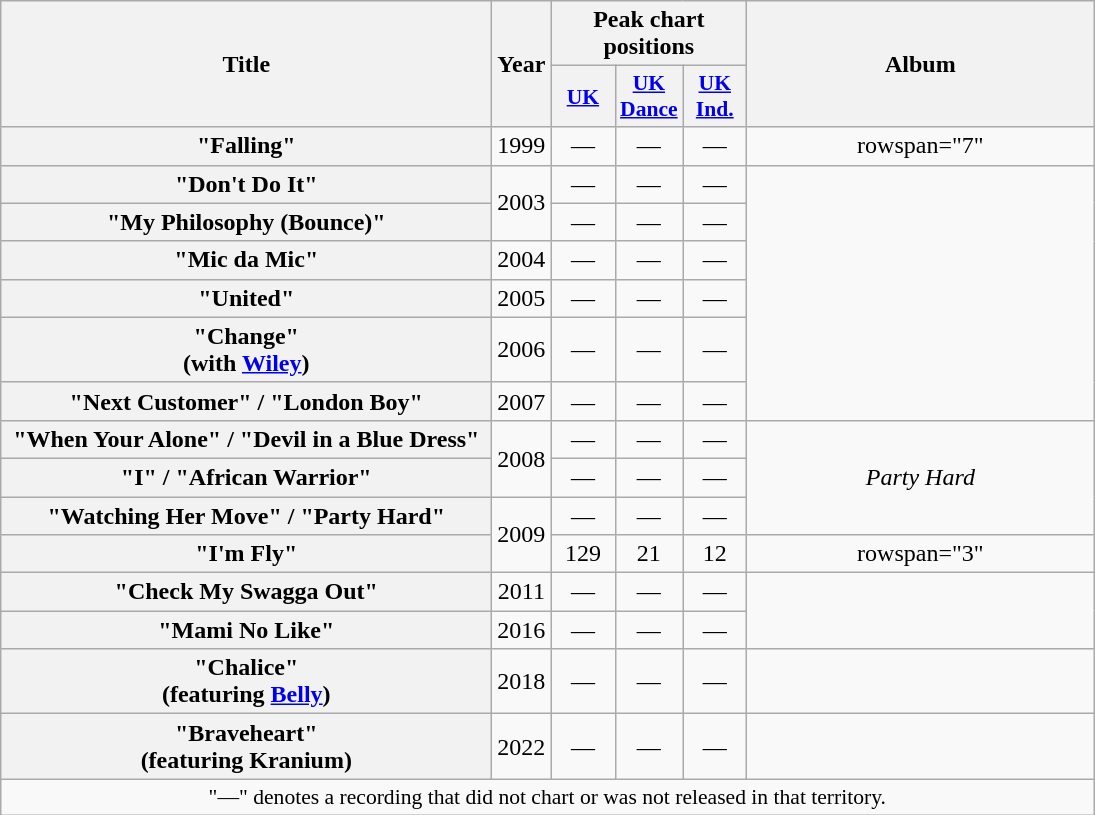<table class="wikitable plainrowheaders" style="text-align:center;">
<tr>
<th scope="col" rowspan="2" style="width:20em;">Title</th>
<th scope="col" rowspan="2" style="width:1em;">Year</th>
<th scope="col" colspan="3">Peak chart positions</th>
<th scope="col" rowspan="2" style="width:14em;">Album</th>
</tr>
<tr>
<th scope="col" style="width:2.5em;font-size:90%;"><a href='#'>UK</a><br></th>
<th scope="col" style="width:2.5em;font-size:90%;"><a href='#'>UK<br>Dance</a><br></th>
<th scope="col" style="width:2.5em;font-size:90%;"><a href='#'>UK<br>Ind.</a><br></th>
</tr>
<tr>
<th scope="row">"Falling"</th>
<td>1999</td>
<td>—</td>
<td>—</td>
<td>—</td>
<td>rowspan="7" </td>
</tr>
<tr>
<th scope="row">"Don't Do It"</th>
<td rowspan="2">2003</td>
<td>—</td>
<td>—</td>
<td>—</td>
</tr>
<tr>
<th scope="row">"My Philosophy (Bounce)"</th>
<td>—</td>
<td>—</td>
<td>—</td>
</tr>
<tr>
<th scope="row">"Mic da Mic"</th>
<td>2004</td>
<td>—</td>
<td>—</td>
<td>—</td>
</tr>
<tr>
<th scope="row">"United"</th>
<td>2005</td>
<td>—</td>
<td>—</td>
<td>—</td>
</tr>
<tr>
<th scope="row">"Change"<br><span>(with <a href='#'>Wiley</a>)</span></th>
<td>2006</td>
<td>—</td>
<td>—</td>
<td>—</td>
</tr>
<tr>
<th scope="row">"Next Customer" / "London Boy"</th>
<td>2007</td>
<td>—</td>
<td>—</td>
<td>—</td>
</tr>
<tr>
<th scope="row">"When Your Alone" / "Devil in a Blue Dress"</th>
<td rowspan="2">2008</td>
<td>—</td>
<td>—</td>
<td>—</td>
<td rowspan="3"><em>Party Hard</em></td>
</tr>
<tr>
<th scope="row">"I" / "African Warrior"</th>
<td>—</td>
<td>—</td>
<td>—</td>
</tr>
<tr>
<th scope="row">"Watching Her Move" / "Party Hard"</th>
<td rowspan="2">2009</td>
<td>—</td>
<td>—</td>
<td>—</td>
</tr>
<tr>
<th scope="row">"I'm Fly"</th>
<td>129</td>
<td>21</td>
<td>12</td>
<td>rowspan="3" </td>
</tr>
<tr>
<th scope="row">"Check My Swagga Out"</th>
<td>2011</td>
<td>—</td>
<td>—</td>
<td>—</td>
</tr>
<tr>
<th scope="row">"Mami No Like"</th>
<td>2016</td>
<td>—</td>
<td>—</td>
<td>—</td>
</tr>
<tr>
<th scope="row">"Chalice"<br><span>(featuring <a href='#'>Belly</a>)</span></th>
<td>2018</td>
<td>—</td>
<td>—</td>
<td>—</td>
<td></td>
</tr>
<tr>
<th scope="row">"Braveheart"<br><span>(featuring Kranium)</span></th>
<td>2022</td>
<td>—</td>
<td>—</td>
<td>—</td>
</tr>
<tr>
<td colspan="14" style="font-size:90%">"—" denotes a recording that did not chart or was not released in that territory.</td>
</tr>
</table>
